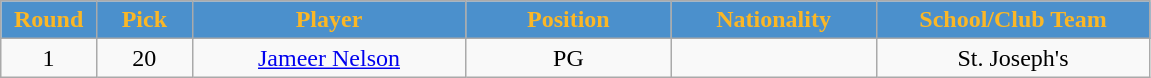<table class="wikitable sortable sortable">
<tr>
<th style="background:#4b90cc;color:#Fbb726;" width="7%">Round</th>
<th style="background:#4b90cc;color:#Fbb726;" width="7%">Pick</th>
<th style="background:#4b90cc;color:#Fbb726;" width="20%">Player</th>
<th style="background:#4b90cc;color:#Fbb726;" width="15%">Position</th>
<th style="background:#4b90cc;color:#Fbb726;" width="15%">Nationality</th>
<th style="background:#4b90cc;color:#Fbb726;" width="20%">School/Club Team</th>
</tr>
<tr style="text-align: center">
<td>1</td>
<td>20</td>
<td><a href='#'>Jameer Nelson</a></td>
<td>PG</td>
<td></td>
<td>St. Joseph's</td>
</tr>
</table>
